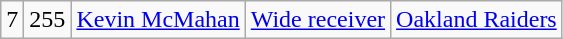<table class="wikitable" style="text-align:center">
<tr>
<td>7</td>
<td>255</td>
<td><a href='#'>Kevin McMahan</a></td>
<td><a href='#'>Wide receiver</a></td>
<td><a href='#'>Oakland Raiders</a></td>
</tr>
</table>
